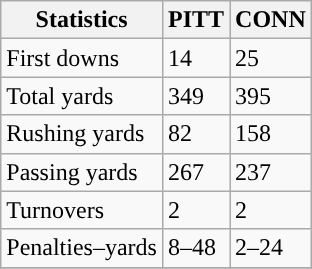<table class="wikitable" style="float: left;">
<tr>
<th>Statistics</th>
<th>PITT</th>
<th>CONN</th>
</tr>
<tr>
<td>First downs</td>
<td>14</td>
<td>25</td>
</tr>
<tr>
<td>Total yards</td>
<td>349</td>
<td>395</td>
</tr>
<tr>
<td>Rushing yards</td>
<td>82</td>
<td>158</td>
</tr>
<tr>
<td>Passing yards</td>
<td>267</td>
<td>237</td>
</tr>
<tr>
<td>Turnovers</td>
<td>2</td>
<td>2</td>
</tr>
<tr>
<td>Penalties–yards</td>
<td>8–48</td>
<td>2–24</td>
</tr>
<tr>
</tr>
</table>
